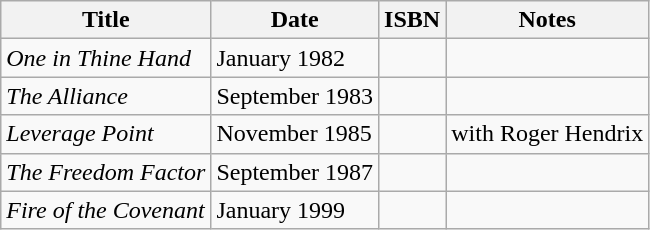<table class="wikitable">
<tr>
<th>Title</th>
<th>Date</th>
<th>ISBN</th>
<th>Notes</th>
</tr>
<tr>
<td><em>One in Thine Hand</em></td>
<td>January 1982</td>
<td></td>
<td></td>
</tr>
<tr>
<td><em>The Alliance</em></td>
<td>September 1983</td>
<td></td>
<td></td>
</tr>
<tr>
<td><em>Leverage Point</em></td>
<td>November 1985</td>
<td></td>
<td>with Roger Hendrix</td>
</tr>
<tr>
<td><em>The Freedom Factor</em></td>
<td>September 1987</td>
<td></td>
<td></td>
</tr>
<tr>
<td><em>Fire of the Covenant</em></td>
<td>January 1999</td>
<td></td>
<td></td>
</tr>
</table>
